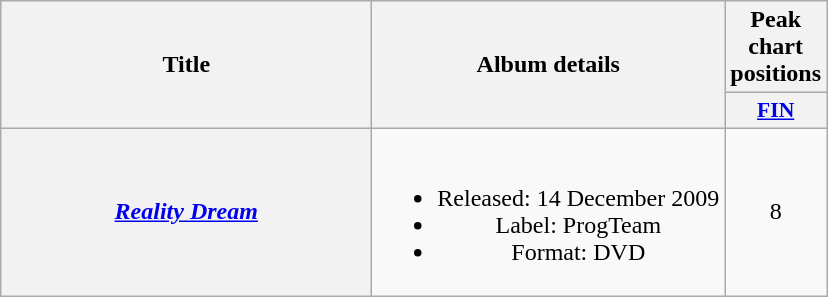<table class="wikitable plainrowheaders" style="text-align:center;">
<tr>
<th scope="col" rowspan="2" style="width:15em;">Title</th>
<th scope="col" rowspan="2">Album details</th>
<th scope="col">Peak chart positions</th>
</tr>
<tr>
<th scope="col" style="width:3em;font-size:90%;"><a href='#'>FIN</a><br></th>
</tr>
<tr>
<th scope="row"><em><a href='#'>Reality Dream</a></em></th>
<td><br><ul><li>Released: 14 December 2009</li><li>Label: ProgTeam</li><li>Format: DVD</li></ul></td>
<td>8</td>
</tr>
</table>
